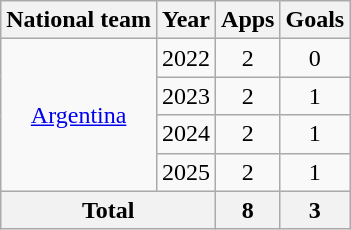<table class="wikitable" style="text-align:center">
<tr>
<th>National team</th>
<th>Year</th>
<th>Apps</th>
<th>Goals</th>
</tr>
<tr>
<td rowspan="4"><a href='#'>Argentina</a></td>
<td>2022</td>
<td>2</td>
<td>0</td>
</tr>
<tr>
<td>2023</td>
<td>2</td>
<td>1</td>
</tr>
<tr>
<td>2024</td>
<td>2</td>
<td>1</td>
</tr>
<tr>
<td>2025</td>
<td>2</td>
<td>1</td>
</tr>
<tr>
<th colspan="2">Total</th>
<th>8</th>
<th>3</th>
</tr>
</table>
